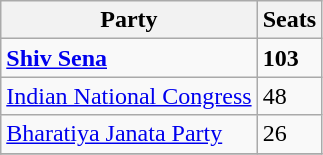<table class="wikitable">
<tr>
<th>Party</th>
<th>Seats</th>
</tr>
<tr>
<td><strong><a href='#'>Shiv Sena</a></strong></td>
<td><strong>103</strong></td>
</tr>
<tr>
<td><a href='#'>Indian National Congress</a></td>
<td>48</td>
</tr>
<tr>
<td><a href='#'>Bharatiya Janata Party</a></td>
<td>26</td>
</tr>
<tr>
</tr>
</table>
